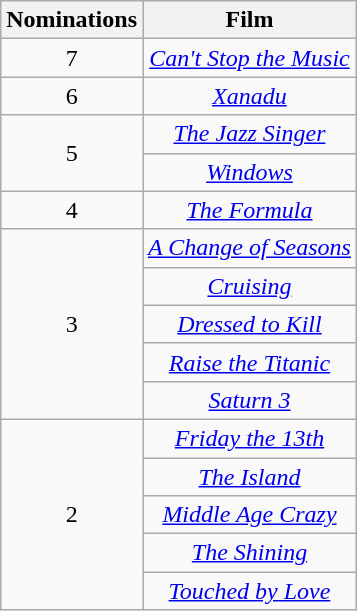<table class="wikitable sortable" style="text-align:center;">
<tr>
<th scope="col" width="55">Nominations</th>
<th scope="col" align="center">Film</th>
</tr>
<tr>
<td>7</td>
<td><em><a href='#'>Can't Stop the Music</a></em></td>
</tr>
<tr>
<td>6</td>
<td><em><a href='#'>Xanadu</a></em></td>
</tr>
<tr>
<td rowspan="2">5</td>
<td><em><a href='#'>The Jazz Singer</a></em></td>
</tr>
<tr>
<td><em><a href='#'>Windows</a></em></td>
</tr>
<tr>
<td>4</td>
<td><em><a href='#'>The Formula</a></em></td>
</tr>
<tr>
<td rowspan="5">3</td>
<td><em><a href='#'>A Change of Seasons</a></em></td>
</tr>
<tr>
<td><em><a href='#'>Cruising</a></em></td>
</tr>
<tr>
<td><em><a href='#'>Dressed to Kill</a></em></td>
</tr>
<tr>
<td><em><a href='#'>Raise the Titanic</a></em></td>
</tr>
<tr>
<td><em><a href='#'>Saturn 3</a></em></td>
</tr>
<tr>
<td rowspan="5">2</td>
<td><em><a href='#'>Friday the 13th</a></em></td>
</tr>
<tr>
<td><em><a href='#'>The Island</a></em></td>
</tr>
<tr>
<td><em><a href='#'>Middle Age Crazy</a></em></td>
</tr>
<tr>
<td><em><a href='#'>The Shining</a></em></td>
</tr>
<tr>
<td><em><a href='#'>Touched by Love</a></em></td>
</tr>
</table>
